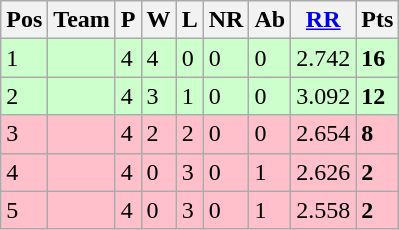<table class="wikitable">
<tr>
<th>Pos</th>
<th>Team</th>
<th>P</th>
<th>W</th>
<th>L</th>
<th>NR</th>
<th>Ab</th>
<th><a href='#'>RR</a></th>
<th>Pts</th>
</tr>
<tr bgcolor="#ccffcc">
<td>1</td>
<td></td>
<td>4</td>
<td>4</td>
<td>0</td>
<td>0</td>
<td>0</td>
<td>2.742</td>
<td><strong>16</strong></td>
</tr>
<tr bgcolor="#ccffcc">
<td>2</td>
<td></td>
<td>4</td>
<td>3</td>
<td>1</td>
<td>0</td>
<td>0</td>
<td>3.092</td>
<td><strong>12</strong></td>
</tr>
<tr bgcolor=pink>
<td>3</td>
<td></td>
<td>4</td>
<td>2</td>
<td>2</td>
<td>0</td>
<td>0</td>
<td>2.654</td>
<td><strong>8</strong></td>
</tr>
<tr bgcolor=pink>
<td>4</td>
<td></td>
<td>4</td>
<td>0</td>
<td>3</td>
<td>0</td>
<td>1</td>
<td>2.626</td>
<td><strong>2</strong></td>
</tr>
<tr bgcolor=pink>
<td>5</td>
<td></td>
<td>4</td>
<td>0</td>
<td>3</td>
<td>0</td>
<td>1</td>
<td>2.558</td>
<td><strong>2</strong></td>
</tr>
</table>
